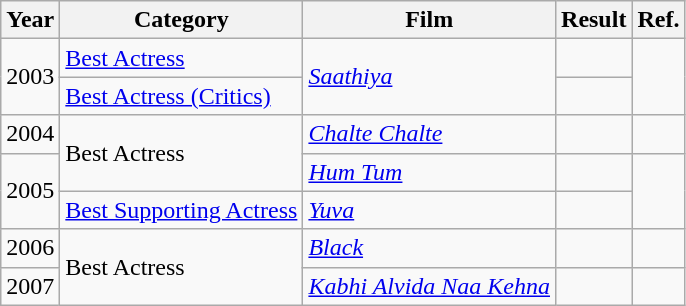<table class="wikitable">
<tr>
<th>Year</th>
<th>Category</th>
<th>Film</th>
<th>Result</th>
<th>Ref.</th>
</tr>
<tr>
<td rowspan="2">2003</td>
<td><a href='#'>Best Actress</a></td>
<td rowspan="2"><em><a href='#'>Saathiya</a></em></td>
<td></td>
<td rowspan="2"></td>
</tr>
<tr>
<td><a href='#'>Best Actress (Critics)</a></td>
<td></td>
</tr>
<tr>
<td>2004</td>
<td rowspan="2">Best Actress</td>
<td><em><a href='#'>Chalte Chalte</a></em></td>
<td></td>
<td></td>
</tr>
<tr>
<td rowspan="2">2005</td>
<td><em><a href='#'>Hum Tum</a></em></td>
<td></td>
<td rowspan="2"></td>
</tr>
<tr>
<td><a href='#'>Best Supporting Actress</a></td>
<td><em><a href='#'>Yuva</a></em></td>
<td></td>
</tr>
<tr>
<td>2006</td>
<td rowspan="2">Best Actress</td>
<td><em><a href='#'>Black</a></em></td>
<td></td>
<td></td>
</tr>
<tr>
<td>2007</td>
<td><em><a href='#'>Kabhi Alvida Naa Kehna</a></em></td>
<td></td>
<td></td>
</tr>
</table>
